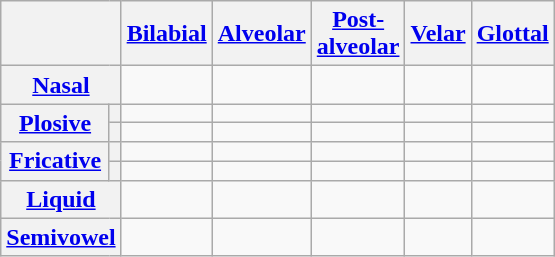<table class="wikitable" style="text-align:center;">
<tr>
<th colspan=2></th>
<th><a href='#'>Bilabial</a></th>
<th><a href='#'>Alveolar</a></th>
<th><a href='#'>Post-</a><br><a href='#'>alveolar</a></th>
<th><a href='#'>Velar</a></th>
<th><a href='#'>Glottal</a></th>
</tr>
<tr>
<th colspan=2><a href='#'>Nasal</a></th>
<td></td>
<td></td>
<td></td>
<td></td>
<td></td>
</tr>
<tr>
<th rowspan=2><a href='#'>Plosive</a></th>
<th></th>
<td></td>
<td></td>
<td></td>
<td></td>
<td></td>
</tr>
<tr>
<th></th>
<td></td>
<td></td>
<td></td>
<td></td>
<td></td>
</tr>
<tr>
<th rowspan=2><a href='#'>Fricative</a></th>
<th></th>
<td></td>
<td></td>
<td></td>
<td></td>
<td></td>
</tr>
<tr>
<th></th>
<td></td>
<td></td>
<td></td>
<td></td>
<td></td>
</tr>
<tr>
<th colspan=2><a href='#'>Liquid</a></th>
<td></td>
<td></td>
<td></td>
<td></td>
<td></td>
</tr>
<tr>
<th colspan=2><a href='#'>Semivowel</a></th>
<td></td>
<td></td>
<td></td>
<td></td>
<td></td>
</tr>
</table>
